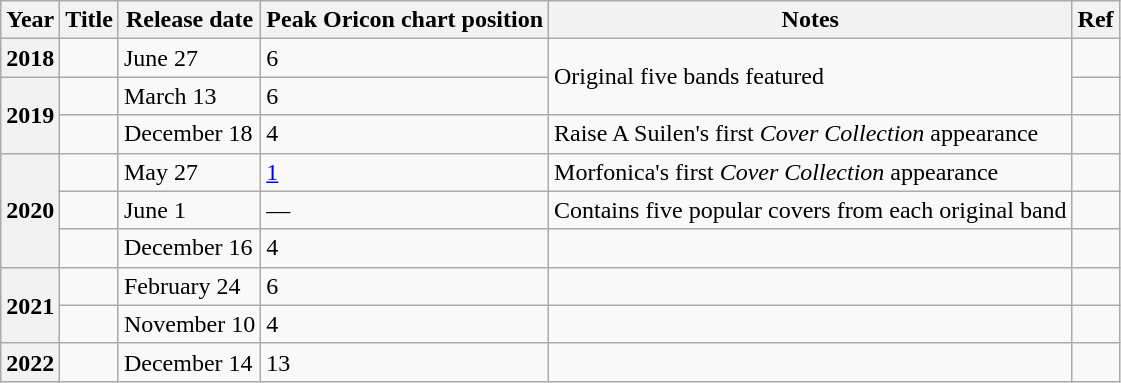<table class="wikitable" text-align: center>
<tr>
<th>Year</th>
<th>Title</th>
<th>Release date</th>
<th>Peak Oricon chart position</th>
<th>Notes</th>
<th>Ref</th>
</tr>
<tr>
<th>2018</th>
<td></td>
<td>June 27</td>
<td>6</td>
<td rowspan=2>Original five bands featured</td>
<td></td>
</tr>
<tr>
<th rowspan=2>2019</th>
<td></td>
<td>March 13</td>
<td>6</td>
<td></td>
</tr>
<tr>
<td></td>
<td>December 18</td>
<td>4</td>
<td>Raise A Suilen's first <em>Cover Collection</em> appearance</td>
<td></td>
</tr>
<tr>
<th rowspan=3>2020</th>
<td></td>
<td>May 27</td>
<td><a href='#'>1</a></td>
<td>Morfonica's first <em>Cover Collection</em> appearance</td>
<td></td>
</tr>
<tr>
<td></td>
<td>June 1</td>
<td>—</td>
<td>Contains five popular covers from each original band</td>
<td></td>
</tr>
<tr>
<td></td>
<td>December 16</td>
<td>4</td>
<td></td>
<td></td>
</tr>
<tr>
<th rowspan=2>2021</th>
<td></td>
<td>February 24</td>
<td>6</td>
<td></td>
<td></td>
</tr>
<tr>
<td></td>
<td>November 10</td>
<td>4</td>
<td></td>
<td></td>
</tr>
<tr>
<th>2022</th>
<td></td>
<td>December 14</td>
<td>13</td>
<td></td>
<td></td>
</tr>
</table>
